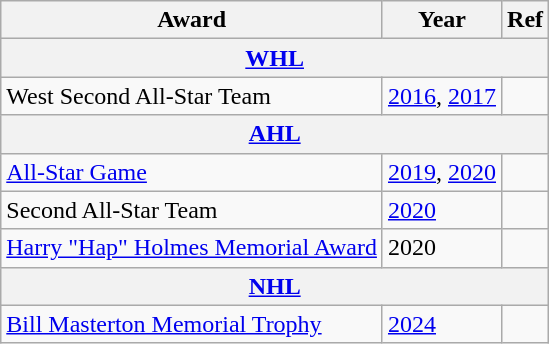<table class="wikitable">
<tr>
<th>Award</th>
<th>Year</th>
<th>Ref</th>
</tr>
<tr>
<th colspan="3"><a href='#'>WHL</a></th>
</tr>
<tr>
<td>West Second All-Star Team</td>
<td><a href='#'>2016</a>, <a href='#'>2017</a></td>
<td></td>
</tr>
<tr>
<th colspan="3"><a href='#'>AHL</a></th>
</tr>
<tr>
<td><a href='#'>All-Star Game</a></td>
<td><a href='#'>2019</a>, <a href='#'>2020</a></td>
<td></td>
</tr>
<tr>
<td>Second All-Star Team</td>
<td><a href='#'>2020</a></td>
<td></td>
</tr>
<tr>
<td><a href='#'>Harry "Hap" Holmes Memorial Award</a></td>
<td>2020</td>
<td></td>
</tr>
<tr>
<th colspan="3"><a href='#'>NHL</a></th>
</tr>
<tr>
<td><a href='#'>Bill Masterton Memorial Trophy</a></td>
<td><a href='#'>2024</a></td>
<td></td>
</tr>
</table>
